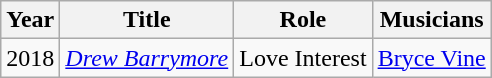<table class="wikitable sortable">
<tr>
<th>Year</th>
<th>Title</th>
<th>Role</th>
<th>Musicians</th>
</tr>
<tr>
<td>2018</td>
<td><em><a href='#'>Drew Barrymore</a></em></td>
<td>Love Interest</td>
<td><a href='#'>Bryce Vine</a></td>
</tr>
</table>
